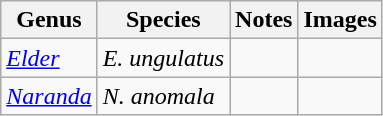<table class="wikitable">
<tr>
<th>Genus</th>
<th>Species</th>
<th>Notes</th>
<th>Images</th>
</tr>
<tr>
<td><em><a href='#'>Elder</a></em></td>
<td><em>E. ungulatus</em></td>
<td></td>
<td></td>
</tr>
<tr>
<td><em><a href='#'>Naranda</a></em></td>
<td><em>N. anomala</em></td>
<td></td>
<td></td>
</tr>
</table>
